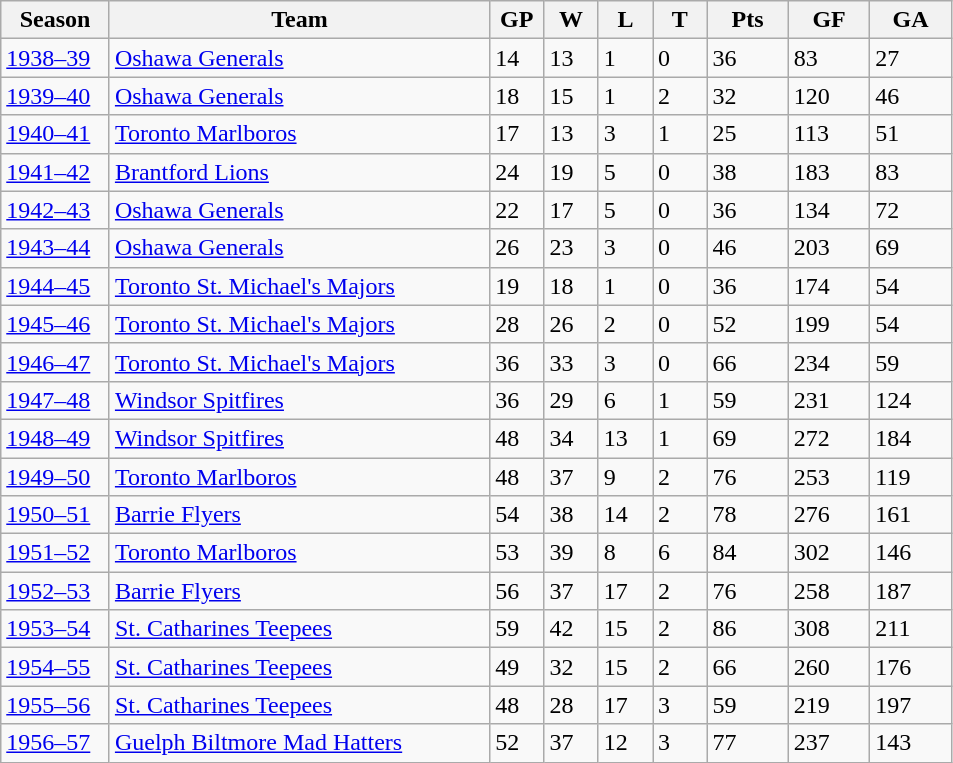<table class="wikitable">
<tr>
<th width="10%">Season</th>
<th width="35%">Team</th>
<th width="5%">GP</th>
<th width="5%">W</th>
<th width="5%">L</th>
<th width="5%">T</th>
<th width="7.5%">Pts</th>
<th width="7.5%">GF</th>
<th width="7.5%">GA</th>
</tr>
<tr>
<td><a href='#'>1938–39</a></td>
<td><a href='#'>Oshawa Generals</a></td>
<td>14</td>
<td>13</td>
<td>1</td>
<td>0</td>
<td>36</td>
<td>83</td>
<td>27</td>
</tr>
<tr>
<td><a href='#'>1939–40</a></td>
<td><a href='#'>Oshawa Generals</a></td>
<td>18</td>
<td>15</td>
<td>1</td>
<td>2</td>
<td>32</td>
<td>120</td>
<td>46</td>
</tr>
<tr>
<td><a href='#'>1940–41</a></td>
<td><a href='#'>Toronto Marlboros</a></td>
<td>17</td>
<td>13</td>
<td>3</td>
<td>1</td>
<td>25</td>
<td>113</td>
<td>51</td>
</tr>
<tr>
<td><a href='#'>1941–42</a></td>
<td><a href='#'>Brantford Lions</a></td>
<td>24</td>
<td>19</td>
<td>5</td>
<td>0</td>
<td>38</td>
<td>183</td>
<td>83</td>
</tr>
<tr>
<td><a href='#'>1942–43</a></td>
<td><a href='#'>Oshawa Generals</a></td>
<td>22</td>
<td>17</td>
<td>5</td>
<td>0</td>
<td>36</td>
<td>134</td>
<td>72</td>
</tr>
<tr>
<td><a href='#'>1943–44</a></td>
<td><a href='#'>Oshawa Generals</a></td>
<td>26</td>
<td>23</td>
<td>3</td>
<td>0</td>
<td>46</td>
<td>203</td>
<td>69</td>
</tr>
<tr>
<td><a href='#'>1944–45</a></td>
<td><a href='#'>Toronto St. Michael's Majors</a></td>
<td>19</td>
<td>18</td>
<td>1</td>
<td>0</td>
<td>36</td>
<td>174</td>
<td>54</td>
</tr>
<tr>
<td><a href='#'>1945–46</a></td>
<td><a href='#'>Toronto St. Michael's Majors</a></td>
<td>28</td>
<td>26</td>
<td>2</td>
<td>0</td>
<td>52</td>
<td>199</td>
<td>54</td>
</tr>
<tr>
<td><a href='#'>1946–47</a></td>
<td><a href='#'>Toronto St. Michael's Majors</a></td>
<td>36</td>
<td>33</td>
<td>3</td>
<td>0</td>
<td>66</td>
<td>234</td>
<td>59</td>
</tr>
<tr>
<td><a href='#'>1947–48</a></td>
<td><a href='#'>Windsor Spitfires</a></td>
<td>36</td>
<td>29</td>
<td>6</td>
<td>1</td>
<td>59</td>
<td>231</td>
<td>124</td>
</tr>
<tr>
<td><a href='#'>1948–49</a></td>
<td><a href='#'>Windsor Spitfires</a></td>
<td>48</td>
<td>34</td>
<td>13</td>
<td>1</td>
<td>69</td>
<td>272</td>
<td>184</td>
</tr>
<tr>
<td><a href='#'>1949–50</a></td>
<td><a href='#'>Toronto Marlboros</a></td>
<td>48</td>
<td>37</td>
<td>9</td>
<td>2</td>
<td>76</td>
<td>253</td>
<td>119</td>
</tr>
<tr>
<td><a href='#'>1950–51</a></td>
<td><a href='#'>Barrie Flyers</a></td>
<td>54</td>
<td>38</td>
<td>14</td>
<td>2</td>
<td>78</td>
<td>276</td>
<td>161</td>
</tr>
<tr>
<td><a href='#'>1951–52</a></td>
<td><a href='#'>Toronto Marlboros</a></td>
<td>53</td>
<td>39</td>
<td>8</td>
<td>6</td>
<td>84</td>
<td>302</td>
<td>146</td>
</tr>
<tr>
<td><a href='#'>1952–53</a></td>
<td><a href='#'>Barrie Flyers</a></td>
<td>56</td>
<td>37</td>
<td>17</td>
<td>2</td>
<td>76</td>
<td>258</td>
<td>187</td>
</tr>
<tr>
<td><a href='#'>1953–54</a></td>
<td><a href='#'>St. Catharines Teepees</a></td>
<td>59</td>
<td>42</td>
<td>15</td>
<td>2</td>
<td>86</td>
<td>308</td>
<td>211</td>
</tr>
<tr>
<td><a href='#'>1954–55</a></td>
<td><a href='#'>St. Catharines Teepees</a></td>
<td>49</td>
<td>32</td>
<td>15</td>
<td>2</td>
<td>66</td>
<td>260</td>
<td>176</td>
</tr>
<tr>
<td><a href='#'>1955–56</a></td>
<td><a href='#'>St. Catharines Teepees</a></td>
<td>48</td>
<td>28</td>
<td>17</td>
<td>3</td>
<td>59</td>
<td>219</td>
<td>197</td>
</tr>
<tr>
<td><a href='#'>1956–57</a></td>
<td><a href='#'>Guelph Biltmore Mad Hatters</a></td>
<td>52</td>
<td>37</td>
<td>12</td>
<td>3</td>
<td>77</td>
<td>237</td>
<td>143</td>
</tr>
</table>
